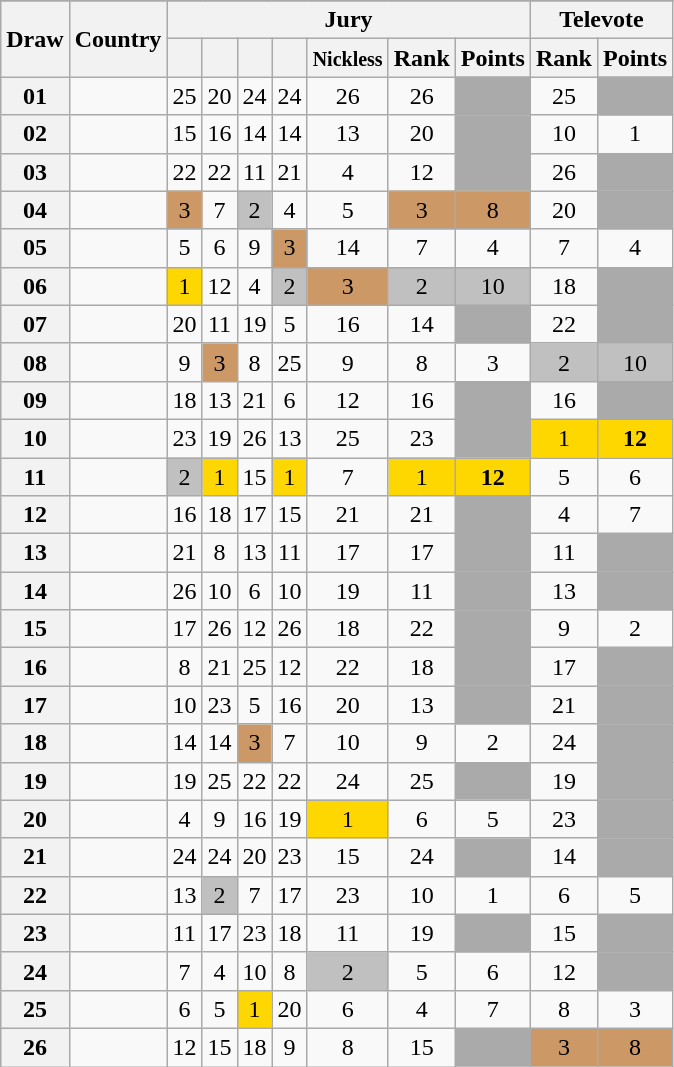<table class="sortable wikitable collapsible plainrowheaders" style="text-align:center;">
<tr>
</tr>
<tr>
<th scope="col" rowspan="2">Draw</th>
<th scope="col" rowspan="2">Country</th>
<th scope="col" colspan="7">Jury</th>
<th scope="col" colspan="2">Televote</th>
</tr>
<tr>
<th scope="col"><small></small></th>
<th scope="col"><small></small></th>
<th scope="col"><small></small></th>
<th scope="col"><small></small></th>
<th scope="col"><small>Nickless</small></th>
<th scope="col">Rank</th>
<th scope="col">Points</th>
<th scope="col">Rank</th>
<th scope="col">Points</th>
</tr>
<tr>
<th scope="row" style="text-align:center;">01</th>
<td style="text-align:left;"></td>
<td>25</td>
<td>20</td>
<td>24</td>
<td>24</td>
<td>26</td>
<td>26</td>
<td style="background:#AAAAAA;"></td>
<td>25</td>
<td style="background:#AAAAAA;"></td>
</tr>
<tr>
<th scope="row" style="text-align:center;">02</th>
<td style="text-align:left;"></td>
<td>15</td>
<td>16</td>
<td>14</td>
<td>14</td>
<td>13</td>
<td>20</td>
<td style="background:#AAAAAA;"></td>
<td>10</td>
<td>1</td>
</tr>
<tr>
<th scope="row" style="text-align:center;">03</th>
<td style="text-align:left;"></td>
<td>22</td>
<td>22</td>
<td>11</td>
<td>21</td>
<td>4</td>
<td>12</td>
<td style="background:#AAAAAA;"></td>
<td>26</td>
<td style="background:#AAAAAA;"></td>
</tr>
<tr>
<th scope="row" style="text-align:center;">04</th>
<td style="text-align:left;"></td>
<td style="background:#CC9966;">3</td>
<td>7</td>
<td style="background:silver;">2</td>
<td>4</td>
<td>5</td>
<td style="background:#CC9966;">3</td>
<td style="background:#CC9966;">8</td>
<td>20</td>
<td style="background:#AAAAAA;"></td>
</tr>
<tr>
<th scope="row" style="text-align:center;">05</th>
<td style="text-align:left;"></td>
<td>5</td>
<td>6</td>
<td>9</td>
<td style="background:#CC9966;">3</td>
<td>14</td>
<td>7</td>
<td>4</td>
<td>7</td>
<td>4</td>
</tr>
<tr>
<th scope="row" style="text-align:center;">06</th>
<td style="text-align:left;"></td>
<td style="background:gold;">1</td>
<td>12</td>
<td>4</td>
<td style="background:silver;">2</td>
<td style="background:#CC9966;">3</td>
<td style="background:silver;">2</td>
<td style="background:silver;">10</td>
<td>18</td>
<td style="background:#AAAAAA;"></td>
</tr>
<tr>
<th scope="row" style="text-align:center;">07</th>
<td style="text-align:left;"></td>
<td>20</td>
<td>11</td>
<td>19</td>
<td>5</td>
<td>16</td>
<td>14</td>
<td style="background:#AAAAAA;"></td>
<td>22</td>
<td style="background:#AAAAAA;"></td>
</tr>
<tr>
<th scope="row" style="text-align:center;">08</th>
<td style="text-align:left;"></td>
<td>9</td>
<td style="background:#CC9966;">3</td>
<td>8</td>
<td>25</td>
<td>9</td>
<td>8</td>
<td>3</td>
<td style="background:silver;">2</td>
<td style="background:silver;">10</td>
</tr>
<tr>
<th scope="row" style="text-align:center;">09</th>
<td style="text-align:left;"></td>
<td>18</td>
<td>13</td>
<td>21</td>
<td>6</td>
<td>12</td>
<td>16</td>
<td style="background:#AAAAAA;"></td>
<td>16</td>
<td style="background:#AAAAAA;"></td>
</tr>
<tr>
<th scope="row" style="text-align:center;">10</th>
<td style="text-align:left;"></td>
<td>23</td>
<td>19</td>
<td>26</td>
<td>13</td>
<td>25</td>
<td>23</td>
<td style="background:#AAAAAA;"></td>
<td style="background:gold;">1</td>
<td style="background:gold;"><strong>12</strong></td>
</tr>
<tr>
<th scope="row" style="text-align:center;">11</th>
<td style="text-align:left;"></td>
<td style="background:silver;">2</td>
<td style="background:gold;">1</td>
<td>15</td>
<td style="background:gold;">1</td>
<td>7</td>
<td style="background:gold;">1</td>
<td style="background:gold;"><strong>12</strong></td>
<td>5</td>
<td>6</td>
</tr>
<tr>
<th scope="row" style="text-align:center;">12</th>
<td style="text-align:left;"></td>
<td>16</td>
<td>18</td>
<td>17</td>
<td>15</td>
<td>21</td>
<td>21</td>
<td style="background:#AAAAAA;"></td>
<td>4</td>
<td>7</td>
</tr>
<tr>
<th scope="row" style="text-align:center;">13</th>
<td style="text-align:left;"></td>
<td>21</td>
<td>8</td>
<td>13</td>
<td>11</td>
<td>17</td>
<td>17</td>
<td style="background:#AAAAAA;"></td>
<td>11</td>
<td style="background:#AAAAAA;"></td>
</tr>
<tr>
<th scope="row" style="text-align:center;">14</th>
<td style="text-align:left;"></td>
<td>26</td>
<td>10</td>
<td>6</td>
<td>10</td>
<td>19</td>
<td>11</td>
<td style="background:#AAAAAA;"></td>
<td>13</td>
<td style="background:#AAAAAA;"></td>
</tr>
<tr>
<th scope="row" style="text-align:center;">15</th>
<td style="text-align:left;"></td>
<td>17</td>
<td>26</td>
<td>12</td>
<td>26</td>
<td>18</td>
<td>22</td>
<td style="background:#AAAAAA;"></td>
<td>9</td>
<td>2</td>
</tr>
<tr>
<th scope="row" style="text-align:center;">16</th>
<td style="text-align:left;"></td>
<td>8</td>
<td>21</td>
<td>25</td>
<td>12</td>
<td>22</td>
<td>18</td>
<td style="background:#AAAAAA;"></td>
<td>17</td>
<td style="background:#AAAAAA;"></td>
</tr>
<tr>
<th scope="row" style="text-align:center;">17</th>
<td style="text-align:left;"></td>
<td>10</td>
<td>23</td>
<td>5</td>
<td>16</td>
<td>20</td>
<td>13</td>
<td style="background:#AAAAAA;"></td>
<td>21</td>
<td style="background:#AAAAAA;"></td>
</tr>
<tr>
<th scope="row" style="text-align:center;">18</th>
<td style="text-align:left;"></td>
<td>14</td>
<td>14</td>
<td style="background:#CC9966;">3</td>
<td>7</td>
<td>10</td>
<td>9</td>
<td>2</td>
<td>24</td>
<td style="background:#AAAAAA;"></td>
</tr>
<tr>
<th scope="row" style="text-align:center;">19</th>
<td style="text-align:left;"></td>
<td>19</td>
<td>25</td>
<td>22</td>
<td>22</td>
<td>24</td>
<td>25</td>
<td style="background:#AAAAAA;"></td>
<td>19</td>
<td style="background:#AAAAAA;"></td>
</tr>
<tr>
<th scope="row" style="text-align:center;">20</th>
<td style="text-align:left;"></td>
<td>4</td>
<td>9</td>
<td>16</td>
<td>19</td>
<td style="background:gold;">1</td>
<td>6</td>
<td>5</td>
<td>23</td>
<td style="background:#AAAAAA;"></td>
</tr>
<tr>
<th scope="row" style="text-align:center;">21</th>
<td style="text-align:left;"></td>
<td>24</td>
<td>24</td>
<td>20</td>
<td>23</td>
<td>15</td>
<td>24</td>
<td style="background:#AAAAAA;"></td>
<td>14</td>
<td style="background:#AAAAAA;"></td>
</tr>
<tr>
<th scope="row" style="text-align:center;">22</th>
<td style="text-align:left;"></td>
<td>13</td>
<td style="background:silver;">2</td>
<td>7</td>
<td>17</td>
<td>23</td>
<td>10</td>
<td>1</td>
<td>6</td>
<td>5</td>
</tr>
<tr>
<th scope="row" style="text-align:center;">23</th>
<td style="text-align:left;"></td>
<td>11</td>
<td>17</td>
<td>23</td>
<td>18</td>
<td>11</td>
<td>19</td>
<td style="background:#AAAAAA;"></td>
<td>15</td>
<td style="background:#AAAAAA;"></td>
</tr>
<tr>
<th scope="row" style="text-align:center;">24</th>
<td style="text-align:left;"></td>
<td>7</td>
<td>4</td>
<td>10</td>
<td>8</td>
<td style="background:silver;">2</td>
<td>5</td>
<td>6</td>
<td>12</td>
<td style="background:#AAAAAA;"></td>
</tr>
<tr>
<th scope="row" style="text-align:center;">25</th>
<td style="text-align:left;"></td>
<td>6</td>
<td>5</td>
<td style="background:gold;">1</td>
<td>20</td>
<td>6</td>
<td>4</td>
<td>7</td>
<td>8</td>
<td>3</td>
</tr>
<tr>
<th scope="row" style="text-align:center;">26</th>
<td style="text-align:left;"></td>
<td>12</td>
<td>15</td>
<td>18</td>
<td>9</td>
<td>8</td>
<td>15</td>
<td style="background:#AAAAAA;"></td>
<td style="background:#CC9966;">3</td>
<td style="background:#CC9966;">8</td>
</tr>
</table>
